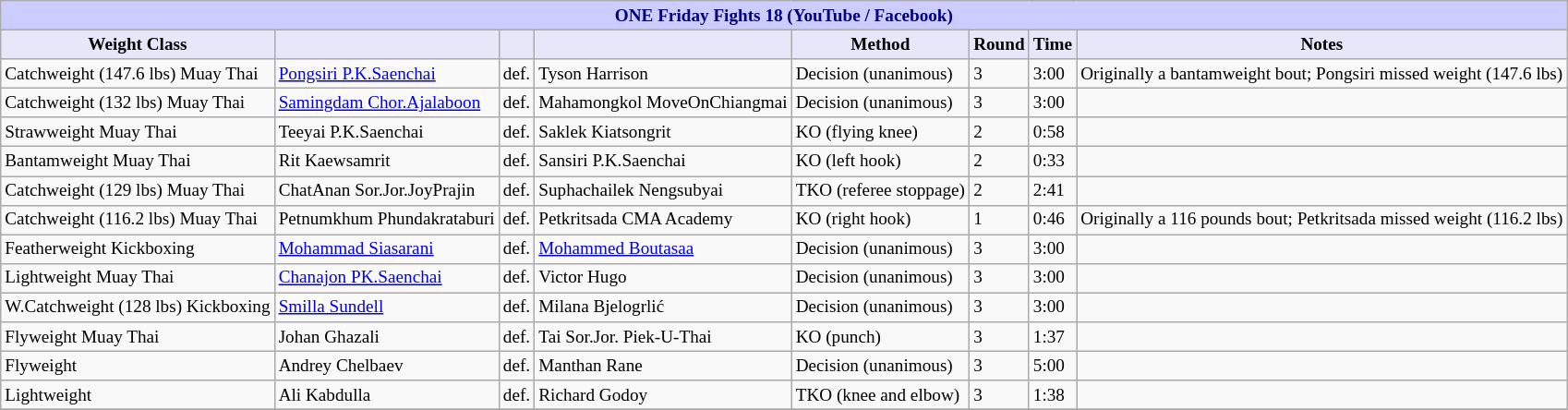<table class="wikitable" style="font-size: 80%;">
<tr>
<th colspan="8" style="background-color: #ccf; color: #000080; text-align: center;"><strong>ONE Friday Fights 18 (YouTube / Facebook)</strong></th>
</tr>
<tr>
<th colspan="1" style="background-color: #E6E8FA; color: #000000; text-align: center;">Weight Class</th>
<th colspan="1" style="background-color: #E6E8FA; color: #000000; text-align: center;"></th>
<th colspan="1" style="background-color: #E6E8FA; color: #000000; text-align: center;"></th>
<th colspan="1" style="background-color: #E6E8FA; color: #000000; text-align: center;"></th>
<th colspan="1" style="background-color: #E6E8FA; color: #000000; text-align: center;">Method</th>
<th colspan="1" style="background-color: #E6E8FA; color: #000000; text-align: center;">Round</th>
<th colspan="1" style="background-color: #E6E8FA; color: #000000; text-align: center;">Time</th>
<th colspan="1" style="background-color: #E6E8FA; color: #000000; text-align: center;">Notes</th>
</tr>
<tr>
<td>Catchweight (147.6 lbs) Muay Thai</td>
<td> <a href='#'>Pongsiri P.K.Saenchai</a></td>
<td>def.</td>
<td> Tyson Harrison</td>
<td>Decision (unanimous)</td>
<td>3</td>
<td>3:00</td>
<td>Originally a bantamweight bout; Pongsiri missed weight (147.6 lbs)</td>
</tr>
<tr>
<td>Catchweight (132 lbs) Muay Thai</td>
<td> <a href='#'>Samingdam Chor.Ajalaboon</a></td>
<td>def.</td>
<td> Mahamongkol MoveOnChiangmai</td>
<td>Decision (unanimous)</td>
<td>3</td>
<td>3:00</td>
<td></td>
</tr>
<tr>
<td>Strawweight Muay Thai</td>
<td> Teeyai P.K.Saenchai</td>
<td>def.</td>
<td> Saklek Kiatsongrit</td>
<td>KO (flying knee)</td>
<td>2</td>
<td>0:58</td>
<td></td>
</tr>
<tr>
<td>Bantamweight Muay Thai</td>
<td> Rit Kaewsamrit</td>
<td>def.</td>
<td> Sansiri P.K.Saenchai</td>
<td>KO (left hook)</td>
<td>2</td>
<td>0:33</td>
<td></td>
</tr>
<tr>
<td>Catchweight (129 lbs) Muay Thai</td>
<td> ChatAnan Sor.Jor.JoyPrajin</td>
<td>def.</td>
<td> Suphachailek Nengsubyai</td>
<td>TKO (referee stoppage)</td>
<td>2</td>
<td>2:41</td>
<td></td>
</tr>
<tr>
<td>Catchweight (116.2 lbs) Muay Thai</td>
<td> Petnumkhum Phundakrataburi</td>
<td>def.</td>
<td> Petkritsada CMA Academy</td>
<td>KO (right hook)</td>
<td>1</td>
<td>0:46</td>
<td>Originally a 116 pounds bout; Petkritsada missed weight (116.2 lbs)</td>
</tr>
<tr>
<td>Featherweight Kickboxing</td>
<td> <a href='#'>Mohammad Siasarani</a></td>
<td>def.</td>
<td> <a href='#'>Mohammed Boutasaa</a></td>
<td>Decision (unanimous)</td>
<td>3</td>
<td>3:00</td>
<td></td>
</tr>
<tr>
<td>Lightweight Muay Thai</td>
<td> <a href='#'>Chanajon PK.Saenchai</a></td>
<td>def.</td>
<td> Victor Hugo</td>
<td>Decision (unanimous)</td>
<td>3</td>
<td>3:00</td>
<td></td>
</tr>
<tr>
<td>W.Catchweight (128 lbs) Kickboxing</td>
<td> <a href='#'>Smilla Sundell</a></td>
<td>def.</td>
<td> Milana Bjelogrlić</td>
<td>Decision (unanimous)</td>
<td>3</td>
<td>3:00</td>
<td></td>
</tr>
<tr>
<td>Flyweight Muay Thai</td>
<td> Johan Ghazali</td>
<td>def.</td>
<td> Tai Sor.Jor. Piek-U-Thai</td>
<td>KO (punch)</td>
<td>3</td>
<td>1:37</td>
<td></td>
</tr>
<tr>
<td>Flyweight</td>
<td> Andrey Chelbaev</td>
<td>def.</td>
<td> Manthan Rane</td>
<td>Decision (unanimous)</td>
<td>3</td>
<td>5:00</td>
<td></td>
</tr>
<tr>
<td>Lightweight</td>
<td> Ali Kabdulla</td>
<td>def.</td>
<td> Richard Godoy</td>
<td>TKO (knee and elbow)</td>
<td>3</td>
<td>1:38</td>
<td></td>
</tr>
<tr>
</tr>
</table>
